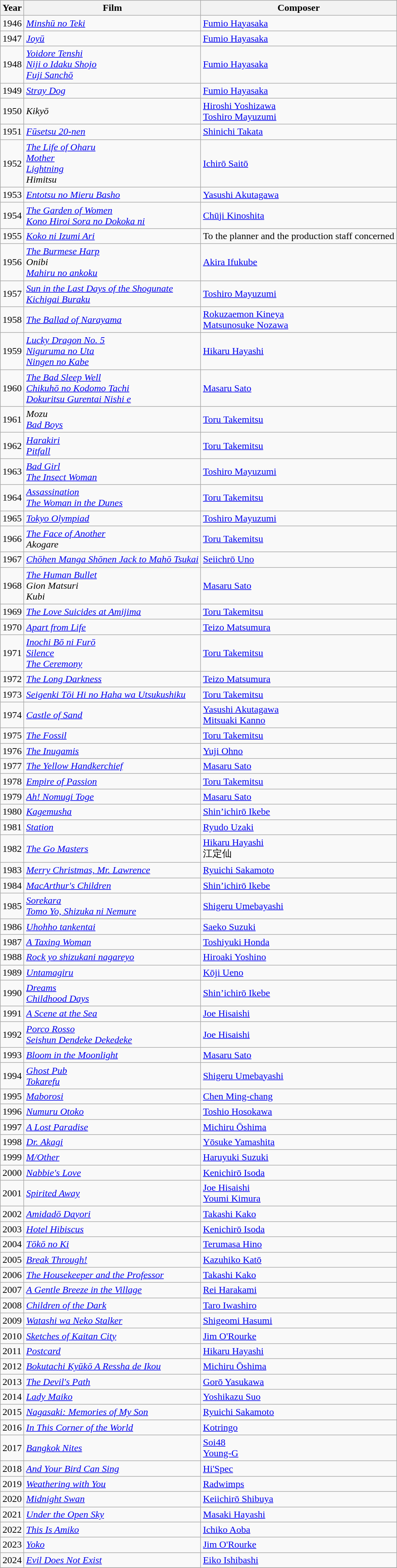<table class="wikitable sortable">
<tr>
<th>Year</th>
<th>Film</th>
<th>Composer</th>
</tr>
<tr>
<td>1946</td>
<td><em><a href='#'>Minshū no Teki</a></em></td>
<td><a href='#'>Fumio Hayasaka</a></td>
</tr>
<tr>
<td>1947</td>
<td><em><a href='#'>Joyū</a></em></td>
<td><a href='#'>Fumio Hayasaka</a></td>
</tr>
<tr>
<td>1948</td>
<td><em><a href='#'>Yoidore Tenshi</a></em><br><em><a href='#'>Niji o Idaku Shojo</a></em><br><em><a href='#'>Fuji Sanchō</a></em></td>
<td><a href='#'>Fumio Hayasaka</a></td>
</tr>
<tr>
<td>1949</td>
<td><em><a href='#'>Stray Dog</a></em></td>
<td><a href='#'>Fumio Hayasaka</a></td>
</tr>
<tr>
<td>1950</td>
<td><em>Kikyō</em></td>
<td><a href='#'>Hiroshi Yoshizawa</a><br><a href='#'>Toshiro Mayuzumi</a></td>
</tr>
<tr>
<td>1951</td>
<td><em><a href='#'>Fūsetsu 20-nen</a></em></td>
<td><a href='#'>Shinichi Takata</a></td>
</tr>
<tr>
<td>1952</td>
<td><em><a href='#'>The Life of Oharu</a></em><br><em><a href='#'>Mother</a></em><br><em><a href='#'>Lightning</a></em><br><em>Himitsu</em></td>
<td><a href='#'>Ichirō Saitō</a></td>
</tr>
<tr>
<td>1953</td>
<td><em><a href='#'>Entotsu no Mieru Basho</a></em></td>
<td><a href='#'>Yasushi Akutagawa</a></td>
</tr>
<tr>
<td>1954</td>
<td><em><a href='#'>The Garden of Women</a></em><br><em><a href='#'>Kono Hiroi Sora no Dokoka ni</a></em></td>
<td><a href='#'>Chūji Kinoshita</a></td>
</tr>
<tr>
<td>1955</td>
<td><em><a href='#'>Koko ni Izumi Ari</a></em></td>
<td>To the planner and the production staff concerned</td>
</tr>
<tr>
<td>1956</td>
<td><em><a href='#'>The Burmese Harp</a></em><br><em>Onibi</em><br><em><a href='#'>Mahiru no ankoku</a></em></td>
<td><a href='#'>Akira Ifukube</a></td>
</tr>
<tr>
<td>1957</td>
<td><em><a href='#'>Sun in the Last Days of the Shogunate</a></em><br><em><a href='#'>Kichigai Buraku</a></em></td>
<td><a href='#'>Toshiro Mayuzumi</a></td>
</tr>
<tr>
<td>1958</td>
<td><em><a href='#'>The Ballad of Narayama</a></em></td>
<td><a href='#'>Rokuzaemon Kineya</a><br><a href='#'>Matsunosuke Nozawa</a></td>
</tr>
<tr>
<td>1959</td>
<td><em><a href='#'>Lucky Dragon No. 5</a></em><br><em><a href='#'>Niguruma no Uta</a></em><br><em><a href='#'>Ningen no Kabe</a></em></td>
<td><a href='#'>Hikaru Hayashi</a></td>
</tr>
<tr>
<td>1960</td>
<td><em><a href='#'>The Bad Sleep Well</a></em><br><em><a href='#'>Chikuhō no Kodomo Tachi</a></em><br><em><a href='#'>Dokuritsu Gurentai Nishi e</a></em></td>
<td><a href='#'>Masaru Sato</a></td>
</tr>
<tr>
<td>1961</td>
<td><em>Mozu</em><br><em><a href='#'>Bad Boys</a></em></td>
<td><a href='#'>Toru Takemitsu</a></td>
</tr>
<tr>
<td>1962</td>
<td><em><a href='#'>Harakiri</a></em><br><em><a href='#'>Pitfall</a></em></td>
<td><a href='#'>Toru Takemitsu</a></td>
</tr>
<tr>
<td>1963</td>
<td><em><a href='#'>Bad Girl</a></em><br><em><a href='#'>The Insect Woman</a></em></td>
<td><a href='#'>Toshiro Mayuzumi</a></td>
</tr>
<tr>
<td>1964</td>
<td><em><a href='#'>Assassination</a></em><br><em><a href='#'>The Woman in the Dunes</a></em></td>
<td><a href='#'>Toru Takemitsu</a></td>
</tr>
<tr>
<td>1965</td>
<td><em><a href='#'>Tokyo Olympiad</a></em></td>
<td><a href='#'>Toshiro Mayuzumi</a></td>
</tr>
<tr>
<td>1966</td>
<td><em><a href='#'>The Face of Another</a></em><br><em>Akogare</em></td>
<td><a href='#'>Toru Takemitsu</a></td>
</tr>
<tr>
<td>1967</td>
<td><em><a href='#'>Chōhen Manga Shōnen Jack to Mahō Tsukai</a></em></td>
<td><a href='#'>Seiichrō Uno</a></td>
</tr>
<tr>
<td>1968</td>
<td><em><a href='#'>The Human Bullet</a></em><br><em>Gion Matsuri</em><br><em>Kubi</em></td>
<td><a href='#'>Masaru Sato</a></td>
</tr>
<tr>
<td>1969</td>
<td><em><a href='#'>The Love Suicides at Amijima</a></em></td>
<td><a href='#'>Toru Takemitsu</a></td>
</tr>
<tr>
<td>1970</td>
<td><em><a href='#'>Apart from Life</a></em></td>
<td><a href='#'>Teizo Matsumura</a></td>
</tr>
<tr>
<td>1971</td>
<td><em><a href='#'>Inochi Bō ni Furō</a></em><br><em><a href='#'>Silence</a></em><br><em><a href='#'>The Ceremony</a></em></td>
<td><a href='#'>Toru Takemitsu</a></td>
</tr>
<tr>
<td>1972</td>
<td><em><a href='#'>The Long Darkness</a></em></td>
<td><a href='#'>Teizo Matsumura</a></td>
</tr>
<tr>
<td>1973</td>
<td><em><a href='#'>Seigenki Tōi Hi no Haha wa Utsukushiku</a></em></td>
<td><a href='#'>Toru Takemitsu</a></td>
</tr>
<tr>
<td>1974</td>
<td><em><a href='#'>Castle of Sand</a></em></td>
<td><a href='#'>Yasushi Akutagawa</a><br><a href='#'>Mitsuaki Kanno</a></td>
</tr>
<tr>
<td>1975</td>
<td><em><a href='#'>The Fossil</a></em></td>
<td><a href='#'>Toru Takemitsu</a></td>
</tr>
<tr>
<td>1976</td>
<td><em><a href='#'>The Inugamis</a></em></td>
<td><a href='#'>Yuji Ohno</a></td>
</tr>
<tr>
<td>1977</td>
<td><em><a href='#'>The Yellow Handkerchief</a></em></td>
<td><a href='#'>Masaru Sato</a></td>
</tr>
<tr>
<td>1978</td>
<td><em><a href='#'>Empire of Passion</a></em></td>
<td><a href='#'>Toru Takemitsu</a></td>
</tr>
<tr>
<td>1979</td>
<td><em><a href='#'>Ah! Nomugi Toge</a></em></td>
<td><a href='#'>Masaru Sato</a></td>
</tr>
<tr>
<td>1980</td>
<td><em><a href='#'>Kagemusha</a></em></td>
<td><a href='#'>Shin’ichirō Ikebe</a></td>
</tr>
<tr>
<td>1981</td>
<td><em><a href='#'>Station</a></em></td>
<td><a href='#'>Ryudo Uzaki</a></td>
</tr>
<tr>
<td>1982</td>
<td><em><a href='#'>The Go Masters</a></em></td>
<td><a href='#'>Hikaru Hayashi</a><br>江定仙</td>
</tr>
<tr>
<td>1983</td>
<td><em><a href='#'>Merry Christmas, Mr. Lawrence</a></em></td>
<td><a href='#'>Ryuichi Sakamoto</a></td>
</tr>
<tr>
<td>1984</td>
<td><em><a href='#'>MacArthur's Children</a></em></td>
<td><a href='#'>Shin’ichirō Ikebe</a></td>
</tr>
<tr>
<td>1985</td>
<td><em><a href='#'>Sorekara</a></em><br><em><a href='#'>Tomo Yo, Shizuka ni Nemure</a></em></td>
<td><a href='#'>Shigeru Umebayashi</a></td>
</tr>
<tr>
<td>1986</td>
<td><em><a href='#'>Uhohho tankentai</a></em></td>
<td><a href='#'>Saeko Suzuki</a></td>
</tr>
<tr>
<td>1987</td>
<td><em><a href='#'>A Taxing Woman</a></em></td>
<td><a href='#'>Toshiyuki Honda</a></td>
</tr>
<tr>
<td>1988</td>
<td><em><a href='#'>Rock yo shizukani nagareyo</a></em></td>
<td><a href='#'>Hiroaki Yoshino</a></td>
</tr>
<tr>
<td>1989</td>
<td><em><a href='#'>Untamagiru</a></em></td>
<td><a href='#'>Kōji Ueno</a></td>
</tr>
<tr>
<td>1990</td>
<td><em><a href='#'>Dreams</a></em><br><em><a href='#'>Childhood Days</a></em></td>
<td><a href='#'>Shin’ichirō Ikebe</a></td>
</tr>
<tr>
<td>1991</td>
<td><em><a href='#'>A Scene at the Sea</a></em></td>
<td><a href='#'>Joe Hisaishi</a></td>
</tr>
<tr>
<td>1992</td>
<td><em><a href='#'>Porco Rosso</a></em><br><em><a href='#'>Seishun Dendeke Dekedeke</a></em></td>
<td><a href='#'>Joe Hisaishi</a></td>
</tr>
<tr>
<td>1993</td>
<td><em><a href='#'>Bloom in the Moonlight</a></em></td>
<td><a href='#'>Masaru Sato</a></td>
</tr>
<tr>
<td>1994</td>
<td><em><a href='#'>Ghost Pub</a></em><br><em><a href='#'>Tokarefu</a></em></td>
<td><a href='#'>Shigeru Umebayashi</a></td>
</tr>
<tr>
<td>1995</td>
<td><em><a href='#'>Maborosi</a></em></td>
<td><a href='#'>Chen Ming-chang</a></td>
</tr>
<tr>
<td>1996</td>
<td><em><a href='#'>Numuru Otoko</a></em></td>
<td><a href='#'>Toshio Hosokawa</a></td>
</tr>
<tr>
<td>1997</td>
<td><em><a href='#'>A Lost Paradise</a></em></td>
<td><a href='#'>Michiru Ōshima</a></td>
</tr>
<tr>
<td>1998</td>
<td><em><a href='#'>Dr. Akagi</a></em></td>
<td><a href='#'>Yōsuke Yamashita</a></td>
</tr>
<tr>
<td>1999</td>
<td><em><a href='#'>M/Other</a></em></td>
<td><a href='#'>Haruyuki Suzuki</a></td>
</tr>
<tr>
<td>2000</td>
<td><em><a href='#'>Nabbie's Love</a></em></td>
<td><a href='#'>Kenichirō Isoda</a></td>
</tr>
<tr>
<td>2001</td>
<td><em><a href='#'>Spirited Away</a></em></td>
<td><a href='#'>Joe Hisaishi</a><br><a href='#'>Youmi Kimura</a></td>
</tr>
<tr>
<td>2002</td>
<td><em><a href='#'>Amidadō Dayori</a></em></td>
<td><a href='#'>Takashi Kako</a></td>
</tr>
<tr>
<td>2003</td>
<td><em><a href='#'>Hotel Hibiscus</a></em></td>
<td><a href='#'>Kenichirō Isoda</a></td>
</tr>
<tr>
<td>2004</td>
<td><em><a href='#'>Tōkō no Ki</a></em></td>
<td><a href='#'>Terumasa Hino</a></td>
</tr>
<tr>
<td>2005</td>
<td><em><a href='#'>Break Through!</a></em></td>
<td><a href='#'>Kazuhiko Katō</a></td>
</tr>
<tr>
<td>2006</td>
<td><em><a href='#'>The Housekeeper and the Professor</a></em></td>
<td><a href='#'>Takashi Kako</a></td>
</tr>
<tr>
<td>2007</td>
<td><em><a href='#'>A Gentle Breeze in the Village</a></em></td>
<td><a href='#'>Rei Harakami</a></td>
</tr>
<tr>
<td>2008</td>
<td><em><a href='#'>Children of the Dark</a></em></td>
<td><a href='#'>Taro Iwashiro</a></td>
</tr>
<tr>
<td>2009</td>
<td><em><a href='#'>Watashi wa Neko Stalker</a></em></td>
<td><a href='#'>Shigeomi Hasumi</a></td>
</tr>
<tr>
<td>2010</td>
<td><em><a href='#'>Sketches of Kaitan City</a></em></td>
<td><a href='#'>Jim O'Rourke</a></td>
</tr>
<tr>
<td>2011</td>
<td><em><a href='#'>Postcard</a></em></td>
<td><a href='#'>Hikaru Hayashi</a></td>
</tr>
<tr>
<td>2012</td>
<td><em><a href='#'>Bokutachi Kyūkō A Ressha de Ikou</a></em></td>
<td><a href='#'>Michiru Ōshima</a></td>
</tr>
<tr>
<td>2013</td>
<td><em><a href='#'>The Devil's Path</a></em></td>
<td><a href='#'>Gorō Yasukawa</a></td>
</tr>
<tr>
<td>2014</td>
<td><em><a href='#'>Lady Maiko</a></em></td>
<td><a href='#'>Yoshikazu Suo</a></td>
</tr>
<tr>
<td>2015</td>
<td><em><a href='#'>Nagasaki: Memories of My Son</a></em></td>
<td><a href='#'>Ryuichi Sakamoto</a></td>
</tr>
<tr>
<td>2016</td>
<td><em><a href='#'>In This Corner of the World</a></em></td>
<td><a href='#'>Kotringo</a></td>
</tr>
<tr>
<td>2017</td>
<td><em><a href='#'>Bangkok Nites</a></em></td>
<td><a href='#'>Soi48</a><br><a href='#'>Young-G</a></td>
</tr>
<tr>
<td>2018</td>
<td><em><a href='#'>And Your Bird Can Sing</a></em></td>
<td><a href='#'>Hi'Spec</a></td>
</tr>
<tr>
<td>2019</td>
<td><em><a href='#'>Weathering with You</a></em></td>
<td><a href='#'>Radwimps</a></td>
</tr>
<tr>
<td>2020</td>
<td><em><a href='#'>Midnight Swan</a></em></td>
<td><a href='#'>Keiichirō Shibuya</a></td>
</tr>
<tr>
<td>2021</td>
<td><em><a href='#'>Under the Open Sky</a></em></td>
<td><a href='#'>Masaki Hayashi</a></td>
</tr>
<tr>
<td>2022</td>
<td><em><a href='#'>This Is Amiko</a></em></td>
<td><a href='#'>Ichiko Aoba</a></td>
</tr>
<tr>
<td>2023</td>
<td><em><a href='#'>Yoko</a></em></td>
<td><a href='#'>Jim O'Rourke</a></td>
</tr>
<tr>
<td>2024</td>
<td><em><a href='#'>Evil Does Not Exist</a></em></td>
<td><a href='#'>Eiko Ishibashi</a></td>
</tr>
<tr>
</tr>
</table>
